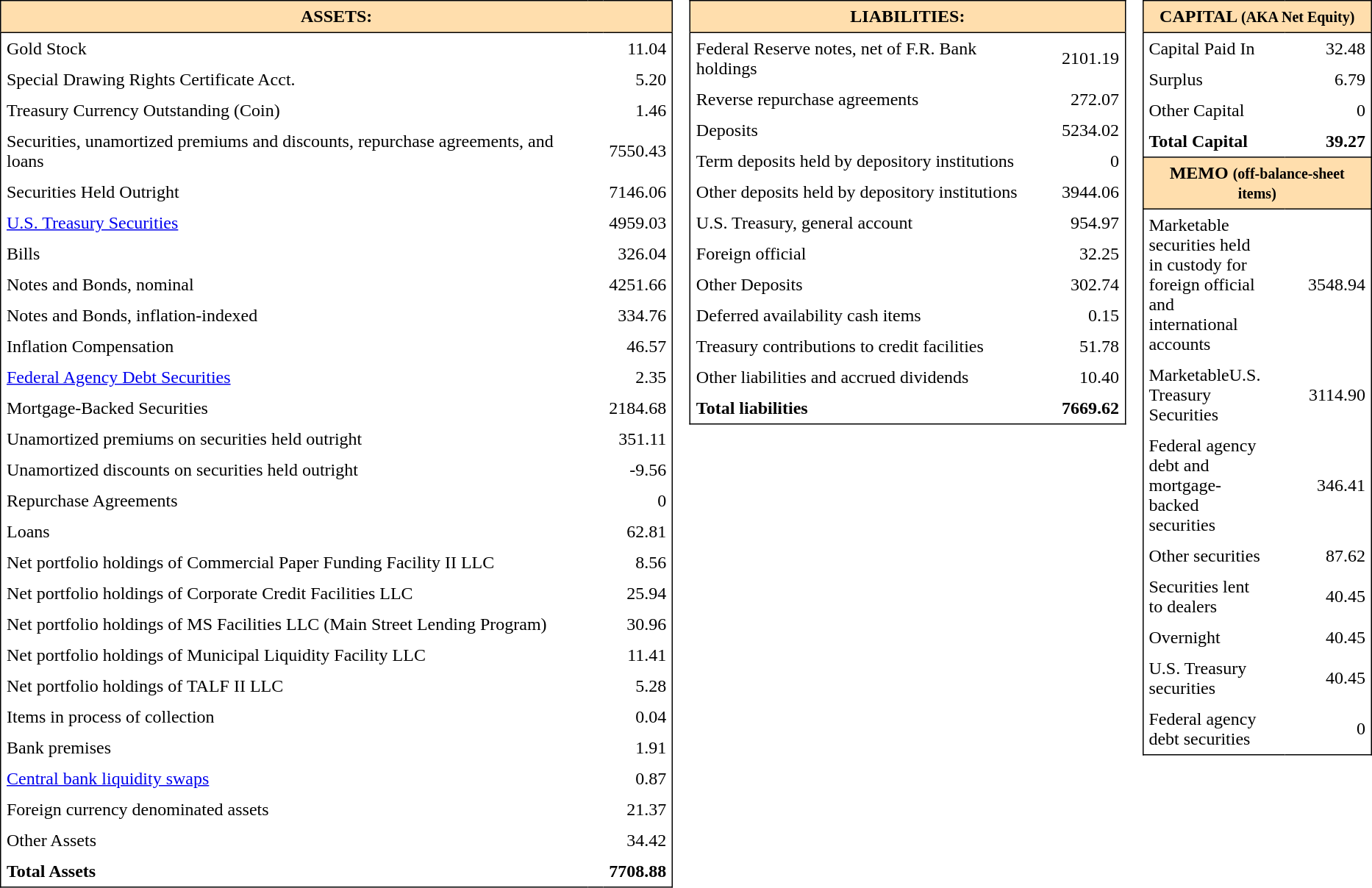<table cellpadding="5" cellspacing="5" style="float:left;">
<tr>
<td style="vertical-align:top;"><br><table cellpadding="5" cellspacing="0" style="margin:auto; border:1px solid black;border-color:black;border-collapse:collapse;">
<tr>
<th colspan="3" style="background:#ffdead;border-bottom:1px solid black;">ASSETS:</th>
</tr>
<tr>
<td>Gold Stock</td>
<td> </td>
<td style="text-align:right;">11.04</td>
</tr>
<tr>
<td>Special Drawing Rights Certificate Acct.</td>
<td> </td>
<td style="text-align:right;">5.20</td>
</tr>
<tr>
<td>Treasury Currency Outstanding (Coin)</td>
<td> </td>
<td style="text-align:right;">1.46</td>
</tr>
<tr>
<td>Securities, unamortized premiums and discounts, repurchase agreements, and loans</td>
<td> </td>
<td>7550.43</td>
</tr>
<tr>
<td>Securities Held Outright</td>
<td> </td>
<td style="text-align:right;">7146.06</td>
</tr>
<tr>
<td><a href='#'>U.S. Treasury Securities</a></td>
<td> </td>
<td style="text-align:right;">4959.03</td>
</tr>
<tr>
<td>Bills</td>
<td> </td>
<td style="text-align:right;">326.04</td>
</tr>
<tr>
<td>Notes and Bonds, nominal</td>
<td> </td>
<td style="text-align:right;">4251.66</td>
</tr>
<tr>
<td>Notes and Bonds, inflation-indexed</td>
<td> </td>
<td style="text-align:right;">334.76</td>
</tr>
<tr>
<td>Inflation Compensation</td>
<td> </td>
<td style="text-align:right;">46.57</td>
</tr>
<tr>
<td><a href='#'>Federal Agency Debt Securities</a></td>
<td> </td>
<td style="text-align:right;">2.35</td>
</tr>
<tr>
<td>Mortgage-Backed Securities</td>
<td> </td>
<td style="text-align:right;">2184.68</td>
</tr>
<tr>
<td>Unamortized premiums on securities held outright</td>
<td> </td>
<td style="text-align:right;">351.11</td>
</tr>
<tr>
<td>Unamortized discounts on securities held outright</td>
<td> </td>
<td style="text-align:right;">-9.56</td>
</tr>
<tr>
<td>Repurchase Agreements</td>
<td> </td>
<td style="text-align:right;">0</td>
</tr>
<tr>
<td>Loans</td>
<td> </td>
<td style="text-align:right;">62.81</td>
</tr>
<tr>
<td>Net portfolio holdings of Commercial Paper Funding Facility II LLC</td>
<td> </td>
<td style="text-align:right;">8.56</td>
</tr>
<tr>
<td>Net portfolio holdings of Corporate Credit Facilities LLC</td>
<td> </td>
<td style="text-align:right;">25.94</td>
</tr>
<tr>
<td>Net portfolio holdings of MS Facilities LLC (Main Street Lending Program)</td>
<td> </td>
<td style="text-align:right;">30.96</td>
</tr>
<tr>
<td>Net portfolio holdings of Municipal Liquidity Facility LLC</td>
<td> </td>
<td style="text-align:right;">11.41</td>
</tr>
<tr>
<td>Net portfolio holdings of TALF II LLC</td>
<td> </td>
<td style="text-align:right;">5.28</td>
</tr>
<tr>
<td>Items in process of collection</td>
<td> </td>
<td style="text-align:right;">0.04</td>
</tr>
<tr>
<td>Bank premises</td>
<td> </td>
<td style="text-align:right;">1.91</td>
</tr>
<tr>
<td><a href='#'>Central bank liquidity swaps</a></td>
<td> </td>
<td style="text-align:right;">0.87</td>
</tr>
<tr>
<td>Foreign currency denominated assets</td>
<td> </td>
<td style="text-align:right;">21.37</td>
</tr>
<tr>
<td>Other Assets</td>
<td> </td>
<td style="text-align:right;">34.42</td>
</tr>
<tr>
<th style="text-align:left">Total Assets</th>
<td> </td>
<th style="text-align:right;">7708.88</th>
</tr>
</table>
</td>
<td style="vertical-align:top;"><br><table cellpadding="5" cellspacing="0" style="float:left; border:1px solid black;border-color:black;border-collapse:collapse;">
<tr>
<th colspan="3" style="background:#ffdead;border-bottom:1px solid black;">LIABILITIES:</th>
</tr>
<tr>
<td>Federal Reserve notes, net of F.R. Bank holdings</td>
<td> </td>
<td style="text-align:right;">2101.19</td>
</tr>
<tr>
<td>Reverse repurchase agreements</td>
<td> </td>
<td style="text-align:right;">272.07</td>
</tr>
<tr>
<td>Deposits</td>
<td> </td>
<td style="text-align:right;">5234.02</td>
</tr>
<tr>
<td>Term deposits held by depository institutions</td>
<td> </td>
<td style="text-align:right;">0</td>
</tr>
<tr>
<td>Other deposits held by depository institutions</td>
<td> </td>
<td style="text-align:right;">3944.06</td>
</tr>
<tr>
<td>U.S. Treasury, general account</td>
<td> </td>
<td style="text-align:right;">954.97</td>
</tr>
<tr>
<td>Foreign official</td>
<td> </td>
<td style="text-align:right;">32.25</td>
</tr>
<tr>
<td>Other Deposits</td>
<td> </td>
<td style="text-align:right;">302.74</td>
</tr>
<tr>
<td>Deferred availability cash items</td>
<td> </td>
<td style="text-align:right;">0.15</td>
</tr>
<tr>
<td>Treasury contributions to credit facilities</td>
<td> </td>
<td style="text-align:right;">51.78</td>
</tr>
<tr>
<td>Other liabilities and accrued dividends</td>
<td> </td>
<td style="text-align:right;">10.40</td>
</tr>
<tr>
<th style="text-align:left">Total liabilities</th>
<td> </td>
<th style="text-align:right;">7669.62</th>
</tr>
</table>
</td>
<td style="vertical-align:top;"><br><table cellpadding="5" cellspacing="0" style="float:left; border:1px solid black;border-color:black;border-collapse:collapse;">
<tr>
<th colspan="3" style="background:#ffdead;border-bottom:1px solid black;">CAPITAL <small>(AKA Net Equity)</small></th>
</tr>
<tr>
<td>Capital Paid In</td>
<td> </td>
<td style="text-align:right;">32.48</td>
</tr>
<tr>
<td>Surplus</td>
<td> </td>
<td style="text-align:right;">6.79</td>
</tr>
<tr>
<td>Other Capital</td>
<td> </td>
<td style="text-align:right;">0</td>
</tr>
<tr>
<th style="text-align:left">Total Capital</th>
<td> </td>
<th style="text-align:right;">39.27</th>
</tr>
<tr>
<th colspan="3" style="background:#ffdead;border:1px solid black;">MEMO <small>(off-balance-sheet items)</small></th>
</tr>
<tr>
<td style="width:100px;">Marketable securities held in custody for foreign official and international accounts</td>
<td> </td>
<td style="text-align:right;">3548.94</td>
</tr>
<tr>
<td>MarketableU.S. Treasury Securities</td>
<td> </td>
<td style="text-align:right;">3114.90</td>
</tr>
<tr>
<td>Federal agency debt and mortgage-backed securities</td>
<td> </td>
<td style="text-align:right;">346.41</td>
</tr>
<tr>
<td>Other securities</td>
<td> </td>
<td style="text-align:right;">87.62</td>
</tr>
<tr>
<td>Securities lent to dealers</td>
<td> </td>
<td style="text-align:right;">40.45</td>
</tr>
<tr>
<td>Overnight</td>
<td> </td>
<td style="text-align:right;">40.45</td>
</tr>
<tr>
<td>U.S. Treasury securities</td>
<td> </td>
<td style="text-align:right;">40.45</td>
</tr>
<tr>
<td>Federal agency debt securities</td>
<td> </td>
<td style="text-align:right;">0</td>
</tr>
</table>
</td>
</tr>
</table>
